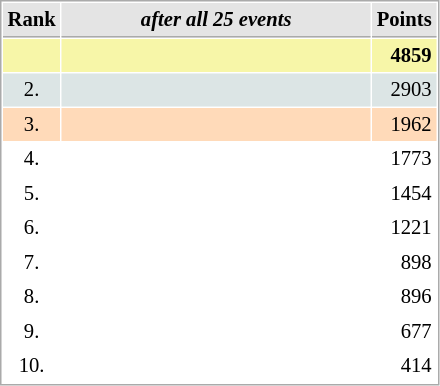<table cellspacing="1" cellpadding="3" style="border:1px solid #AAAAAA; font-size:86%;">
<tr bgcolor="#E4E4E4">
<th style="border-bottom:1px solid #AAAAAA" width=10>Rank</th>
<th style="border-bottom:1px solid #AAAAAA" width=200><em>after all 25 events</em></th>
<th style="border-bottom:1px solid #AAAAAA" width=20 align=right>Points</th>
</tr>
<tr style="background:#f7f6a8;">
<td align=center></td>
<td><strong></strong></td>
<td align=right><strong>4859</strong></td>
</tr>
<tr style="background:#dce5e5;">
<td align=center>2.</td>
<td></td>
<td align=right>2903</td>
</tr>
<tr style="background:#ffdab9;">
<td align=center>3.</td>
<td></td>
<td align=right>1962</td>
</tr>
<tr>
<td align=center>4.</td>
<td></td>
<td align=right>1773</td>
</tr>
<tr>
<td align=center>5.</td>
<td></td>
<td align=right>1454</td>
</tr>
<tr>
<td align=center>6.</td>
<td></td>
<td align=right>1221</td>
</tr>
<tr>
<td align=center>7.</td>
<td></td>
<td align=right>898</td>
</tr>
<tr>
<td align=center>8.</td>
<td>  </td>
<td align=right>896</td>
</tr>
<tr>
<td align=center>9.</td>
<td></td>
<td align=right>677</td>
</tr>
<tr>
<td align=center>10.</td>
<td></td>
<td align=right>414</td>
</tr>
</table>
